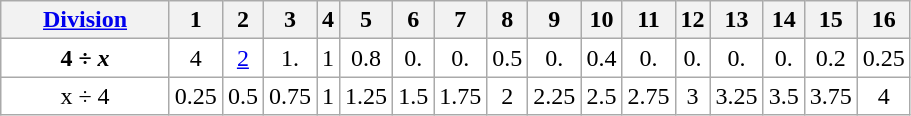<table class="wikitable" style="text-align: center; background: white">
<tr>
<th width="105px"><a href='#'>Division</a></th>
<th>1</th>
<th>2</th>
<th>3</th>
<th>4</th>
<th>5</th>
<th>6</th>
<th>7</th>
<th>8</th>
<th>9</th>
<th>10</th>
<th>11</th>
<th>12</th>
<th>13</th>
<th>14</th>
<th>15</th>
<th>16</th>
</tr>
<tr>
<td><strong>4 ÷ <em>x<strong><em></td>
<td></strong>4<strong></td>
<td><a href='#'>2</a></td>
<td>1.</td>
<td>1</td>
<td>0.8</td>
<td>0.</td>
<td>0.</td>
<td>0.5</td>
<td>0.</td>
<td>0.4</td>
<td>0.</td>
<td>0.</td>
<td>0.</td>
<td>0.</td>
<td>0.2</td>
<td>0.25</td>
</tr>
<tr>
<td></em></strong>x</em> ÷ 4</strong></td>
<td>0.25</td>
<td>0.5</td>
<td>0.75</td>
<td>1</td>
<td>1.25</td>
<td>1.5</td>
<td>1.75</td>
<td>2</td>
<td>2.25</td>
<td>2.5</td>
<td>2.75</td>
<td>3</td>
<td>3.25</td>
<td>3.5</td>
<td>3.75</td>
<td>4</td>
</tr>
</table>
